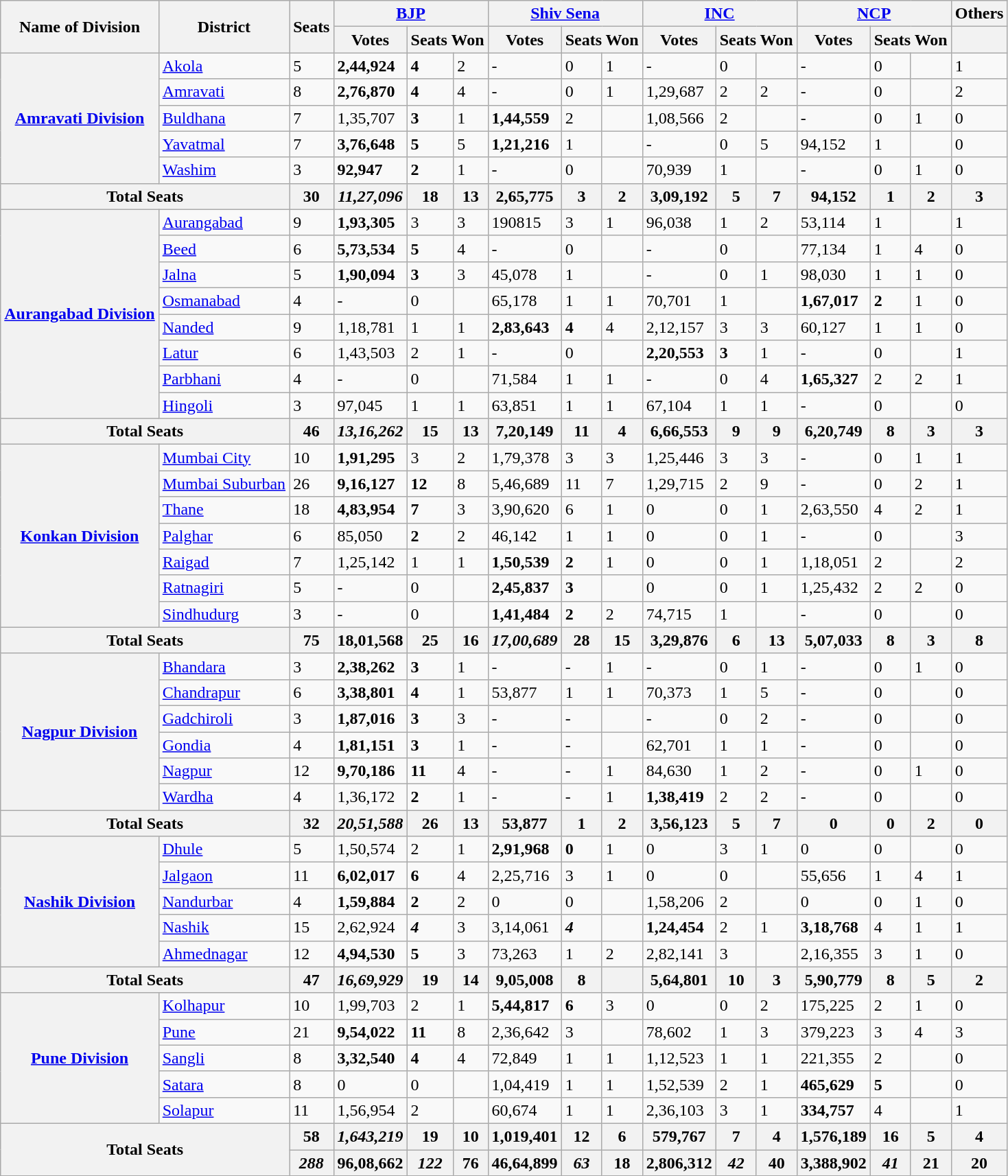<table class="wikitable sortable">
<tr>
<th rowspan="2">Name of Division</th>
<th rowspan="2">District</th>
<th rowspan="2">Seats</th>
<th colspan="3"><a href='#'>BJP</a></th>
<th colspan="3"><a href='#'>Shiv Sena</a></th>
<th colspan="3"><a href='#'>INC</a></th>
<th colspan="3"><a href='#'>NCP</a></th>
<th>Others</th>
</tr>
<tr>
<th>Votes</th>
<th colspan="2">Seats Won</th>
<th>Votes</th>
<th colspan="2">Seats Won</th>
<th>Votes</th>
<th colspan="2">Seats Won</th>
<th>Votes</th>
<th colspan="2">Seats Won</th>
<th></th>
</tr>
<tr>
<th rowspan="5"><a href='#'>Amravati Division</a></th>
<td><a href='#'>Akola</a></td>
<td>5</td>
<td><strong>2,44,924</strong></td>
<td><strong>4</strong></td>
<td> 2</td>
<td>-</td>
<td>0</td>
<td> 1</td>
<td>-</td>
<td>0</td>
<td></td>
<td>-</td>
<td>0</td>
<td></td>
<td>1</td>
</tr>
<tr>
<td><a href='#'>Amravati</a></td>
<td>8</td>
<td><strong>2,76,870</strong></td>
<td><strong>4</strong></td>
<td> 4</td>
<td>-</td>
<td>0</td>
<td> 1</td>
<td>1,29,687</td>
<td>2</td>
<td> 2</td>
<td>-</td>
<td>0</td>
<td></td>
<td>2</td>
</tr>
<tr>
<td><a href='#'>Buldhana</a></td>
<td>7</td>
<td>1,35,707</td>
<td><strong>3</strong></td>
<td> 1</td>
<td><strong>1,44,559</strong></td>
<td>2</td>
<td></td>
<td>1,08,566</td>
<td>2</td>
<td></td>
<td>-</td>
<td>0</td>
<td> 1</td>
<td>0</td>
</tr>
<tr>
<td><a href='#'>Yavatmal</a></td>
<td>7</td>
<td><strong>3,76,648</strong></td>
<td><strong>5</strong></td>
<td> 5</td>
<td><strong>1,21,216</strong></td>
<td>1</td>
<td></td>
<td>-</td>
<td>0</td>
<td> 5</td>
<td>94,152</td>
<td>1</td>
<td></td>
<td>0</td>
</tr>
<tr>
<td><a href='#'>Washim</a></td>
<td>3</td>
<td><strong>92,947</strong></td>
<td><strong>2</strong></td>
<td> 1</td>
<td>-</td>
<td>0</td>
<td></td>
<td>70,939</td>
<td>1</td>
<td></td>
<td>-</td>
<td>0</td>
<td> 1</td>
<td>0</td>
</tr>
<tr>
<th colspan="2">Total Seats</th>
<th>30</th>
<th><em>11,27,096</em></th>
<th>18</th>
<th> 13</th>
<th>2,65,775</th>
<th>3</th>
<th> 2</th>
<th>3,09,192</th>
<th>5</th>
<th> 7</th>
<th>94,152</th>
<th>1</th>
<th> 2</th>
<th>3</th>
</tr>
<tr>
<th rowspan="8"><a href='#'>Aurangabad Division</a></th>
<td><a href='#'>Aurangabad</a></td>
<td>9</td>
<td><strong>1,93,305</strong></td>
<td>3</td>
<td> 3</td>
<td>190815</td>
<td>3</td>
<td> 1</td>
<td>96,038</td>
<td>1</td>
<td> 2</td>
<td>53,114</td>
<td>1</td>
<td></td>
<td>1</td>
</tr>
<tr>
<td><a href='#'>Beed</a></td>
<td>6</td>
<td><strong>5,73,534</strong></td>
<td><strong>5</strong></td>
<td> 4</td>
<td>-</td>
<td>0</td>
<td></td>
<td>-</td>
<td>0</td>
<td></td>
<td>77,134</td>
<td>1</td>
<td> 4</td>
<td>0</td>
</tr>
<tr>
<td><a href='#'>Jalna</a></td>
<td>5</td>
<td><strong>1,90,094</strong></td>
<td><strong>3</strong></td>
<td> 3</td>
<td>45,078</td>
<td>1</td>
<td></td>
<td>-</td>
<td>0</td>
<td> 1</td>
<td>98,030</td>
<td>1</td>
<td> 1</td>
<td>0</td>
</tr>
<tr>
<td><a href='#'>Osmanabad</a></td>
<td>4</td>
<td>-</td>
<td>0</td>
<td></td>
<td>65,178</td>
<td>1</td>
<td> 1</td>
<td>70,701</td>
<td>1</td>
<td></td>
<td><strong>1,67,017</strong></td>
<td><strong>2</strong></td>
<td> 1</td>
<td>0</td>
</tr>
<tr>
<td><a href='#'>Nanded</a></td>
<td>9</td>
<td>1,18,781</td>
<td>1</td>
<td> 1</td>
<td><strong>2,83,643</strong></td>
<td><strong>4</strong></td>
<td> 4</td>
<td>2,12,157</td>
<td>3</td>
<td> 3</td>
<td>60,127</td>
<td>1</td>
<td> 1</td>
<td>0</td>
</tr>
<tr>
<td><a href='#'>Latur</a></td>
<td>6</td>
<td>1,43,503</td>
<td>2</td>
<td> 1</td>
<td>-</td>
<td>0</td>
<td></td>
<td><strong>2,20,553</strong></td>
<td><strong>3</strong></td>
<td> 1</td>
<td>-</td>
<td>0</td>
<td></td>
<td>1</td>
</tr>
<tr>
<td><a href='#'>Parbhani</a></td>
<td>4</td>
<td>-</td>
<td>0</td>
<td></td>
<td>71,584</td>
<td>1</td>
<td> 1</td>
<td>-</td>
<td>0</td>
<td> 4</td>
<td><strong>1,65,327</strong></td>
<td>2</td>
<td> 2</td>
<td>1</td>
</tr>
<tr>
<td><a href='#'>Hingoli</a></td>
<td>3</td>
<td>97,045</td>
<td>1</td>
<td> 1</td>
<td>63,851</td>
<td>1</td>
<td> 1</td>
<td>67,104</td>
<td>1</td>
<td> 1</td>
<td>-</td>
<td>0</td>
<td></td>
<td>0</td>
</tr>
<tr>
<th colspan="2">Total Seats</th>
<th>46</th>
<th><strong><em>13,16,262</em></strong></th>
<th>15</th>
<th> 13</th>
<th>7,20,149</th>
<th>11</th>
<th> 4</th>
<th>6,66,553</th>
<th>9</th>
<th> 9</th>
<th>6,20,749</th>
<th>8</th>
<th> 3</th>
<th>3</th>
</tr>
<tr>
<th rowspan="7"><a href='#'>Konkan Division</a></th>
<td><a href='#'>Mumbai City</a></td>
<td>10</td>
<td><strong>1,91,295</strong></td>
<td>3</td>
<td> 2</td>
<td>1,79,378</td>
<td>3</td>
<td> 3</td>
<td>1,25,446</td>
<td>3</td>
<td> 3</td>
<td>-</td>
<td>0</td>
<td> 1</td>
<td>1</td>
</tr>
<tr>
<td><a href='#'>Mumbai Suburban</a></td>
<td>26</td>
<td><strong>9,16,127</strong></td>
<td><strong>12</strong></td>
<td> 8</td>
<td>5,46,689</td>
<td>11</td>
<td> 7</td>
<td>1,29,715</td>
<td>2</td>
<td> 9</td>
<td>-</td>
<td>0</td>
<td> 2</td>
<td>1</td>
</tr>
<tr>
<td><a href='#'>Thane</a></td>
<td>18</td>
<td><strong>4,83,954</strong></td>
<td><strong>7</strong></td>
<td> 3</td>
<td>3,90,620</td>
<td>6</td>
<td> 1</td>
<td>0</td>
<td>0</td>
<td> 1</td>
<td>2,63,550</td>
<td>4</td>
<td> 2</td>
<td>1</td>
</tr>
<tr>
<td><a href='#'>Palghar</a></td>
<td>6</td>
<td>85,050</td>
<td><strong>2</strong></td>
<td> 2</td>
<td>46,142</td>
<td>1</td>
<td> 1</td>
<td>0</td>
<td>0</td>
<td> 1</td>
<td>-</td>
<td>0</td>
<td></td>
<td>3</td>
</tr>
<tr>
<td><a href='#'>Raigad</a></td>
<td>7</td>
<td>1,25,142</td>
<td>1</td>
<td> 1</td>
<td><strong>1,50,539</strong></td>
<td><strong>2</strong></td>
<td> 1</td>
<td>0</td>
<td>0</td>
<td> 1</td>
<td>1,18,051</td>
<td>2</td>
<td></td>
<td>2</td>
</tr>
<tr>
<td><a href='#'>Ratnagiri</a></td>
<td>5</td>
<td>-</td>
<td>0</td>
<td></td>
<td><strong>2,45,837</strong></td>
<td><strong>3</strong></td>
<td></td>
<td>0</td>
<td>0</td>
<td> 1</td>
<td>1,25,432</td>
<td>2</td>
<td> 2</td>
<td>0</td>
</tr>
<tr>
<td><a href='#'>Sindhudurg</a></td>
<td>3</td>
<td>-</td>
<td>0</td>
<td></td>
<td><strong>1,41,484</strong></td>
<td><strong>2</strong></td>
<td> 2</td>
<td>74,715</td>
<td>1</td>
<td></td>
<td>-</td>
<td>0</td>
<td></td>
<td>0</td>
</tr>
<tr>
<th colspan="2">Total Seats</th>
<th>75</th>
<th>18,01,568</th>
<th>25</th>
<th> 16</th>
<th><em>17,00,689</em></th>
<th>28</th>
<th> 15</th>
<th><strong>3,29,876</strong></th>
<th>6</th>
<th> 13</th>
<th>5,07,033</th>
<th>8</th>
<th> 3</th>
<th>8</th>
</tr>
<tr>
<th rowspan="6"><a href='#'>Nagpur Division</a></th>
<td><a href='#'>Bhandara</a></td>
<td>3</td>
<td><strong>2,38,262</strong></td>
<td><strong>3</strong></td>
<td> 1</td>
<td>-</td>
<td>-</td>
<td> 1</td>
<td>-</td>
<td>0</td>
<td> 1</td>
<td>-</td>
<td>0</td>
<td> 1</td>
<td>0</td>
</tr>
<tr>
<td><a href='#'>Chandrapur</a></td>
<td>6</td>
<td><strong>3,38,801</strong></td>
<td><strong>4</strong></td>
<td> 1</td>
<td>53,877</td>
<td>1</td>
<td> 1</td>
<td>70,373</td>
<td>1</td>
<td> 5</td>
<td>-</td>
<td>0</td>
<td></td>
<td>0</td>
</tr>
<tr>
<td><a href='#'>Gadchiroli</a></td>
<td>3</td>
<td><strong>1,87,016</strong></td>
<td><strong>3</strong></td>
<td> 3</td>
<td>-</td>
<td>-</td>
<td></td>
<td>-</td>
<td>0</td>
<td> 2</td>
<td>-</td>
<td>0</td>
<td></td>
<td>0</td>
</tr>
<tr>
<td><a href='#'>Gondia</a></td>
<td>4</td>
<td><strong>1,81,151</strong></td>
<td><strong>3</strong></td>
<td> 1</td>
<td>-</td>
<td>-</td>
<td></td>
<td>62,701</td>
<td>1</td>
<td> 1</td>
<td>-</td>
<td>0</td>
<td></td>
<td>0</td>
</tr>
<tr>
<td><a href='#'>Nagpur</a></td>
<td>12</td>
<td><strong>9,70,186</strong></td>
<td><strong>11</strong></td>
<td> 4</td>
<td>-</td>
<td>-</td>
<td> 1</td>
<td>84,630</td>
<td>1</td>
<td> 2</td>
<td>-</td>
<td>0</td>
<td> 1</td>
<td>0</td>
</tr>
<tr>
<td><a href='#'>Wardha</a></td>
<td>4</td>
<td>1,36,172</td>
<td><strong>2</strong></td>
<td> 1</td>
<td>-</td>
<td>-</td>
<td> 1</td>
<td><strong>1,38,419</strong></td>
<td>2</td>
<td> 2</td>
<td>-</td>
<td>0</td>
<td></td>
<td>0</td>
</tr>
<tr>
<th colspan="2">Total Seats</th>
<th>32</th>
<th><em>20,51,588</em></th>
<th>26</th>
<th> 13</th>
<th>53,877</th>
<th>1</th>
<th> 2</th>
<th>3,56,123</th>
<th>5</th>
<th> 7</th>
<th>0</th>
<th>0</th>
<th> 2</th>
<th>0</th>
</tr>
<tr>
<th rowspan="5"><a href='#'>Nashik Division</a></th>
<td><a href='#'>Dhule</a></td>
<td>5</td>
<td>1,50,574</td>
<td>2</td>
<td> 1</td>
<td><strong>2,91,968</strong></td>
<td><strong>0</strong></td>
<td> 1</td>
<td>0</td>
<td>3</td>
<td> 1</td>
<td>0</td>
<td>0</td>
<td></td>
<td>0</td>
</tr>
<tr>
<td><a href='#'>Jalgaon</a></td>
<td>11</td>
<td><strong>6,02,017</strong></td>
<td><strong>6</strong></td>
<td> 4</td>
<td>2,25,716</td>
<td>3</td>
<td> 1</td>
<td>0</td>
<td>0</td>
<td></td>
<td>55,656</td>
<td>1</td>
<td> 4</td>
<td>1</td>
</tr>
<tr>
<td><a href='#'>Nandurbar</a></td>
<td>4</td>
<td><strong>1,59,884</strong></td>
<td><strong>2</strong></td>
<td> 2</td>
<td>0</td>
<td>0</td>
<td></td>
<td>1,58,206</td>
<td>2</td>
<td></td>
<td>0</td>
<td>0</td>
<td> 1</td>
<td>0</td>
</tr>
<tr>
<td><a href='#'>Nashik</a></td>
<td>15</td>
<td>2,62,924</td>
<td><strong><em>4</em></strong></td>
<td> 3</td>
<td>3,14,061</td>
<td><strong><em>4</em></strong></td>
<td></td>
<td><strong>1,24,454</strong></td>
<td>2</td>
<td> 1</td>
<td><strong>3,18,768</strong></td>
<td>4</td>
<td> 1</td>
<td>1</td>
</tr>
<tr>
<td><a href='#'>Ahmednagar</a></td>
<td>12</td>
<td><strong>4,94,530</strong></td>
<td><strong>5</strong></td>
<td> 3</td>
<td>73,263</td>
<td>1</td>
<td> 2</td>
<td>2,82,141</td>
<td>3</td>
<td></td>
<td>2,16,355</td>
<td>3</td>
<td> 1</td>
<td>0</td>
</tr>
<tr>
<th colspan="2">Total Seats</th>
<th>47</th>
<th><em>16,69,929</em></th>
<th>19</th>
<th> 14</th>
<th>9,05,008</th>
<th>8</th>
<th></th>
<th>5,64,801</th>
<th>10</th>
<th> 3</th>
<th>5,90,779</th>
<th>8</th>
<th> 5</th>
<th>2</th>
</tr>
<tr>
<th rowspan="5"><a href='#'>Pune Division</a></th>
<td><a href='#'>Kolhapur</a></td>
<td>10</td>
<td>1,99,703</td>
<td>2</td>
<td> 1</td>
<td><strong>5,44,817</strong></td>
<td><strong>6</strong></td>
<td> 3</td>
<td>0</td>
<td>0</td>
<td> 2</td>
<td>175,225</td>
<td>2</td>
<td> 1</td>
<td>0</td>
</tr>
<tr>
<td><a href='#'>Pune</a></td>
<td>21</td>
<td><strong>9,54,022</strong></td>
<td><strong>11</strong></td>
<td> 8</td>
<td>2,36,642</td>
<td>3</td>
<td></td>
<td>78,602</td>
<td>1</td>
<td> 3</td>
<td>379,223</td>
<td>3</td>
<td> 4</td>
<td>3</td>
</tr>
<tr>
<td><a href='#'>Sangli</a></td>
<td>8</td>
<td><strong>3,32,540</strong></td>
<td><strong>4</strong></td>
<td> 4</td>
<td>72,849</td>
<td>1</td>
<td> 1</td>
<td>1,12,523</td>
<td>1</td>
<td> 1</td>
<td>221,355</td>
<td>2</td>
<td></td>
<td>0</td>
</tr>
<tr>
<td><a href='#'>Satara</a></td>
<td>8</td>
<td>0</td>
<td>0</td>
<td></td>
<td>1,04,419</td>
<td>1</td>
<td> 1</td>
<td>1,52,539</td>
<td>2</td>
<td> 1</td>
<td><strong>465,629</strong></td>
<td><strong>5</strong></td>
<td></td>
<td>0</td>
</tr>
<tr>
<td><a href='#'>Solapur</a></td>
<td>11</td>
<td>1,56,954</td>
<td>2</td>
<td></td>
<td>60,674</td>
<td>1</td>
<td> 1</td>
<td>2,36,103</td>
<td>3</td>
<td> 1</td>
<td><strong>334,757</strong></td>
<td>4</td>
<td></td>
<td>1</td>
</tr>
<tr>
<th colspan="2" rowspan="2">Total Seats</th>
<th>58</th>
<th><em>1,643,219</em></th>
<th>19</th>
<th> 10</th>
<th>1,019,401</th>
<th>12</th>
<th> 6</th>
<th>579,767</th>
<th>7</th>
<th> 4</th>
<th>1,576,189</th>
<th>16</th>
<th> 5</th>
<th>4</th>
</tr>
<tr>
<th><em>288</em></th>
<th>96,08,662</th>
<th><em>122</em></th>
<th> 76</th>
<th>46,64,899</th>
<th><em>63</em></th>
<th> 18</th>
<th>2,806,312</th>
<th><em>42</em></th>
<th> 40</th>
<th>3,388,902</th>
<th><em>41</em></th>
<th> 21</th>
<th>20</th>
</tr>
</table>
